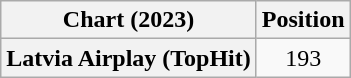<table class="wikitable plainrowheaders" style="text-align:center">
<tr>
<th scope="col">Chart (2023)</th>
<th scope="col">Position</th>
</tr>
<tr>
<th scope="row">Latvia Airplay (TopHit)</th>
<td>193</td>
</tr>
</table>
